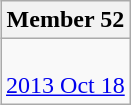<table class=wikitable align=right>
<tr>
<th>Member 52</th>
</tr>
<tr>
<td><br><a href='#'>2013 Oct 18</a></td>
</tr>
</table>
